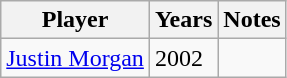<table class="wikitable sortable">
<tr>
<th>Player</th>
<th>Years</th>
<th>Notes</th>
</tr>
<tr>
<td><a href='#'>Justin Morgan</a></td>
<td>2002</td>
<td></td>
</tr>
</table>
